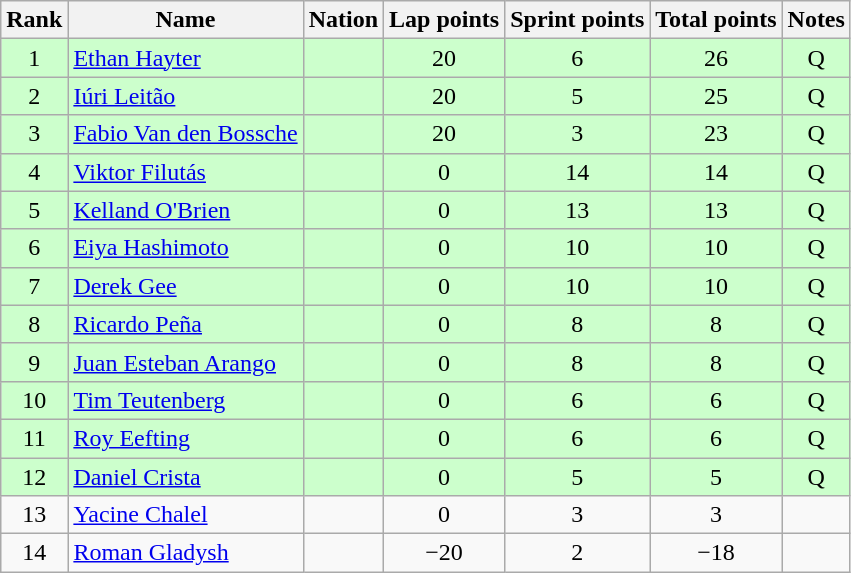<table class="wikitable sortable" style="text-align:center">
<tr>
<th>Rank</th>
<th>Name</th>
<th>Nation</th>
<th>Lap points</th>
<th>Sprint points</th>
<th>Total points</th>
<th>Notes</th>
</tr>
<tr bgcolor=ccffcc>
<td>1</td>
<td align=left><a href='#'>Ethan Hayter</a></td>
<td align=left></td>
<td>20</td>
<td>6</td>
<td>26</td>
<td>Q</td>
</tr>
<tr bgcolor=ccffcc>
<td>2</td>
<td align=left><a href='#'>Iúri Leitão</a></td>
<td align=left></td>
<td>20</td>
<td>5</td>
<td>25</td>
<td>Q</td>
</tr>
<tr bgcolor=ccffcc>
<td>3</td>
<td align=left><a href='#'>Fabio Van den Bossche</a></td>
<td align=left></td>
<td>20</td>
<td>3</td>
<td>23</td>
<td>Q</td>
</tr>
<tr bgcolor=ccffcc>
<td>4</td>
<td align=left><a href='#'>Viktor Filutás</a></td>
<td align=left></td>
<td>0</td>
<td>14</td>
<td>14</td>
<td>Q</td>
</tr>
<tr bgcolor=ccffcc>
<td>5</td>
<td align=left><a href='#'>Kelland O'Brien</a></td>
<td align=left></td>
<td>0</td>
<td>13</td>
<td>13</td>
<td>Q</td>
</tr>
<tr bgcolor=ccffcc>
<td>6</td>
<td align=left><a href='#'>Eiya Hashimoto</a></td>
<td align=left></td>
<td>0</td>
<td>10</td>
<td>10</td>
<td>Q</td>
</tr>
<tr bgcolor=ccffcc>
<td>7</td>
<td align=left><a href='#'>Derek Gee</a></td>
<td align=left></td>
<td>0</td>
<td>10</td>
<td>10</td>
<td>Q</td>
</tr>
<tr bgcolor=ccffcc>
<td>8</td>
<td align=left><a href='#'>Ricardo Peña</a></td>
<td align=left></td>
<td>0</td>
<td>8</td>
<td>8</td>
<td>Q</td>
</tr>
<tr bgcolor=ccffcc>
<td>9</td>
<td align=left><a href='#'>Juan Esteban Arango</a></td>
<td align=left></td>
<td>0</td>
<td>8</td>
<td>8</td>
<td>Q</td>
</tr>
<tr bgcolor=ccffcc>
<td>10</td>
<td align=left><a href='#'>Tim Teutenberg</a></td>
<td align=left></td>
<td>0</td>
<td>6</td>
<td>6</td>
<td>Q</td>
</tr>
<tr bgcolor=ccffcc>
<td>11</td>
<td align=left><a href='#'>Roy Eefting</a></td>
<td align=left></td>
<td>0</td>
<td>6</td>
<td>6</td>
<td>Q</td>
</tr>
<tr bgcolor=ccffcc>
<td>12</td>
<td align=left><a href='#'>Daniel Crista</a></td>
<td align=left></td>
<td>0</td>
<td>5</td>
<td>5</td>
<td>Q</td>
</tr>
<tr>
<td>13</td>
<td align=left><a href='#'>Yacine Chalel</a></td>
<td align=left></td>
<td>0</td>
<td>3</td>
<td>3</td>
<td></td>
</tr>
<tr>
<td>14</td>
<td align=left><a href='#'>Roman Gladysh</a></td>
<td align=left></td>
<td>−20</td>
<td>2</td>
<td>−18</td>
<td></td>
</tr>
</table>
